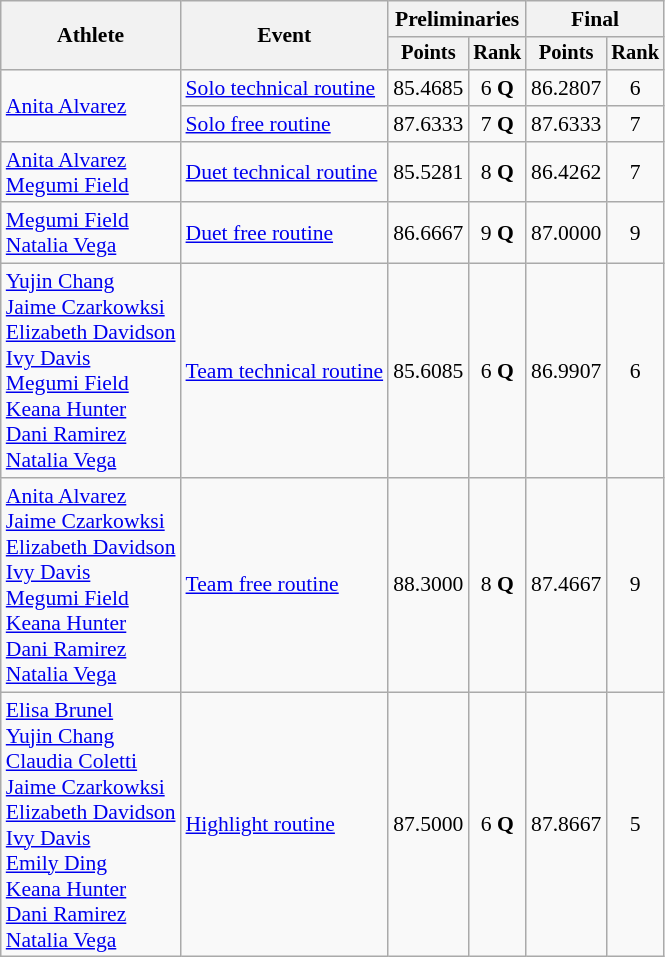<table class="wikitable" style="font-size:90%">
<tr>
<th rowspan="2">Athlete</th>
<th rowspan="2">Event</th>
<th colspan="2">Preliminaries</th>
<th colspan="2">Final</th>
</tr>
<tr style="font-size:95%">
<th>Points</th>
<th>Rank</th>
<th>Points</th>
<th>Rank</th>
</tr>
<tr align="center">
<td align="left" rowspan="2"><a href='#'>Anita Alvarez</a></td>
<td align="left"><a href='#'>Solo technical routine</a></td>
<td>85.4685</td>
<td>6 <strong>Q</strong></td>
<td>86.2807</td>
<td>6</td>
</tr>
<tr align="center">
<td align="left"><a href='#'>Solo free routine</a></td>
<td>87.6333</td>
<td>7 <strong>Q</strong></td>
<td>87.6333</td>
<td>7</td>
</tr>
<tr align="center">
<td align="left"><a href='#'>Anita Alvarez</a><br><a href='#'>Megumi Field</a></td>
<td align="left"><a href='#'>Duet technical routine</a></td>
<td>85.5281</td>
<td>8 <strong>Q</strong></td>
<td>86.4262</td>
<td>7</td>
</tr>
<tr align="center">
<td align="left"><a href='#'>Megumi Field</a><br><a href='#'>Natalia Vega</a></td>
<td align="left"><a href='#'>Duet free routine</a></td>
<td>86.6667</td>
<td>9 <strong>Q</strong></td>
<td>87.0000</td>
<td>9</td>
</tr>
<tr align="center">
<td align="left"><a href='#'>Yujin Chang</a><br><a href='#'>Jaime Czarkowksi</a><br><a href='#'>Elizabeth Davidson</a><br><a href='#'>Ivy Davis</a><br><a href='#'>Megumi Field</a><br><a href='#'>Keana Hunter</a><br><a href='#'>Dani Ramirez</a><br><a href='#'>Natalia Vega</a></td>
<td align="left"><a href='#'>Team technical routine</a></td>
<td>85.6085</td>
<td>6 <strong>Q</strong></td>
<td>86.9907</td>
<td>6</td>
</tr>
<tr align="center">
<td align="left"><a href='#'>Anita Alvarez</a><br><a href='#'>Jaime Czarkowksi</a><br><a href='#'>Elizabeth Davidson</a><br><a href='#'>Ivy Davis</a><br><a href='#'>Megumi Field</a><br><a href='#'>Keana Hunter</a><br><a href='#'>Dani Ramirez</a><br><a href='#'>Natalia Vega</a></td>
<td align="left"><a href='#'>Team free routine</a></td>
<td>88.3000</td>
<td>8 <strong>Q</strong></td>
<td>87.4667</td>
<td>9</td>
</tr>
<tr align="center">
<td align="left"><a href='#'>Elisa Brunel</a><br><a href='#'>Yujin Chang</a><br><a href='#'>Claudia Coletti</a><br><a href='#'>Jaime Czarkowksi</a><br><a href='#'>Elizabeth Davidson</a><br><a href='#'>Ivy Davis</a><br><a href='#'>Emily Ding</a><br><a href='#'>Keana Hunter</a><br><a href='#'>Dani Ramirez</a><br><a href='#'>Natalia Vega</a></td>
<td align="left"><a href='#'>Highlight routine</a></td>
<td>87.5000</td>
<td>6 <strong>Q</strong></td>
<td>87.8667</td>
<td>5</td>
</tr>
</table>
